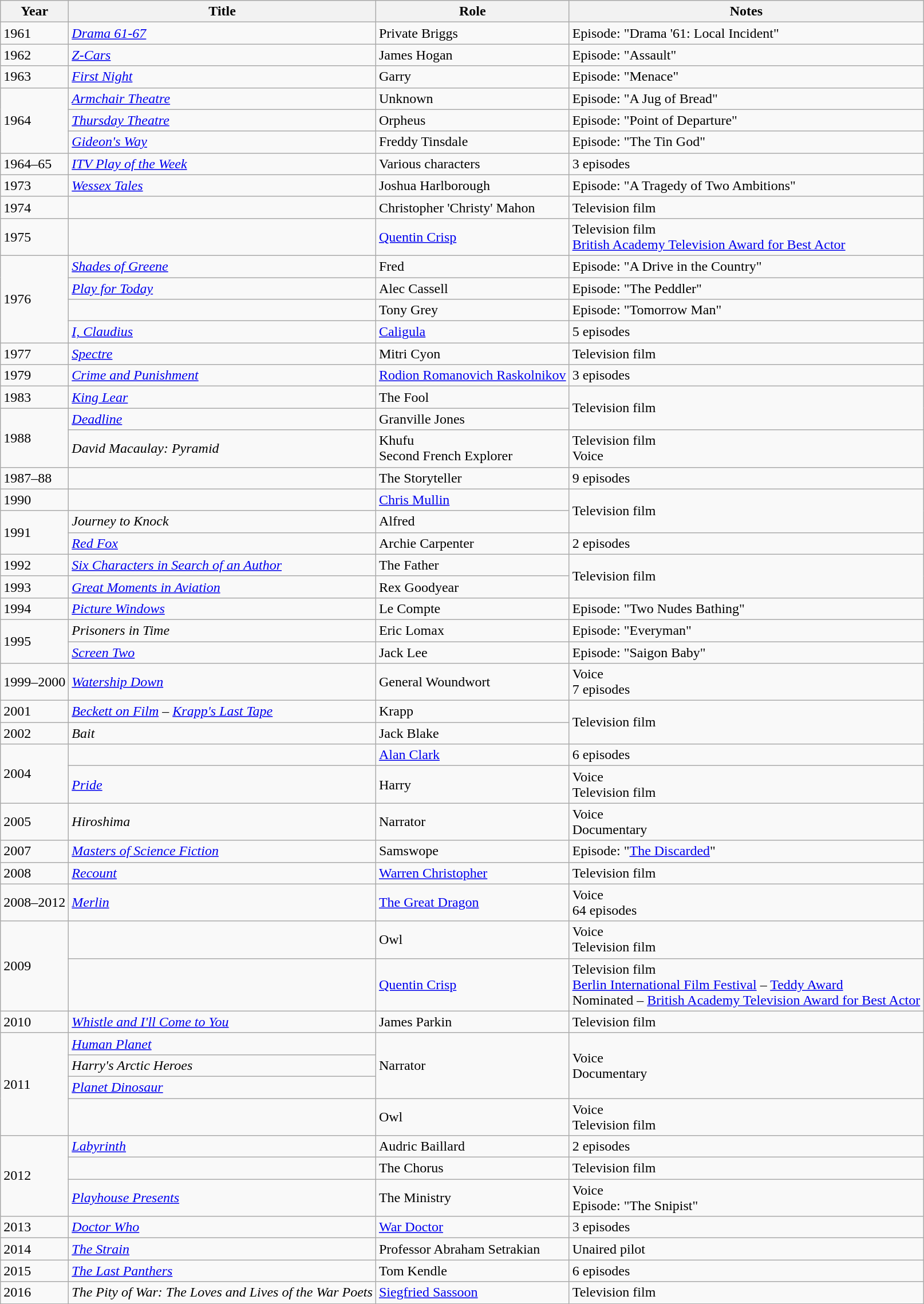<table class="wikitable sortable">
<tr>
<th>Year</th>
<th>Title</th>
<th>Role</th>
<th class="unsortable">Notes</th>
</tr>
<tr>
<td>1961</td>
<td><em><a href='#'>Drama 61-67</a></em></td>
<td>Private Briggs</td>
<td>Episode: "Drama '61: Local Incident"</td>
</tr>
<tr>
<td>1962</td>
<td><em><a href='#'>Z-Cars</a></em></td>
<td>James Hogan</td>
<td>Episode: "Assault"</td>
</tr>
<tr>
<td>1963</td>
<td><em><a href='#'>First Night</a></em></td>
<td>Garry</td>
<td>Episode: "Menace"</td>
</tr>
<tr>
<td rowspan="3">1964</td>
<td><em><a href='#'>Armchair Theatre</a></em></td>
<td>Unknown</td>
<td>Episode: "A Jug of Bread"</td>
</tr>
<tr>
<td><em><a href='#'>Thursday Theatre</a></em></td>
<td>Orpheus</td>
<td>Episode: "Point of Departure"</td>
</tr>
<tr>
<td><em><a href='#'>Gideon's Way</a></em></td>
<td>Freddy Tinsdale</td>
<td>Episode: "The Tin God"</td>
</tr>
<tr>
<td>1964–65</td>
<td><em><a href='#'>ITV Play of the Week</a></em></td>
<td>Various characters</td>
<td>3 episodes</td>
</tr>
<tr>
<td>1973</td>
<td><em><a href='#'>Wessex Tales</a></em></td>
<td>Joshua Harlborough</td>
<td>Episode: "A Tragedy of Two Ambitions"</td>
</tr>
<tr>
<td>1974</td>
<td><em></em></td>
<td>Christopher 'Christy' Mahon</td>
<td>Television film</td>
</tr>
<tr>
<td>1975</td>
<td><em></em></td>
<td><a href='#'>Quentin Crisp</a></td>
<td>Television film<br><a href='#'>British Academy Television Award for Best Actor</a></td>
</tr>
<tr>
<td rowspan="4">1976</td>
<td><em><a href='#'>Shades of Greene</a></em></td>
<td>Fred</td>
<td>Episode: "A Drive in the Country"</td>
</tr>
<tr>
<td><em><a href='#'>Play for Today</a></em></td>
<td>Alec Cassell</td>
<td>Episode: "The Peddler"</td>
</tr>
<tr>
<td><em></em></td>
<td>Tony Grey</td>
<td>Episode: "Tomorrow Man"</td>
</tr>
<tr>
<td><em><a href='#'>I, Claudius</a></em></td>
<td><a href='#'>Caligula</a></td>
<td>5 episodes</td>
</tr>
<tr>
<td>1977</td>
<td><em><a href='#'>Spectre</a></em></td>
<td>Mitri Cyon</td>
<td>Television film</td>
</tr>
<tr>
<td>1979</td>
<td><em><a href='#'>Crime and Punishment</a></em></td>
<td><a href='#'>Rodion Romanovich Raskolnikov</a></td>
<td>3 episodes</td>
</tr>
<tr>
<td>1983</td>
<td><em><a href='#'>King Lear</a></em></td>
<td>The Fool</td>
<td rowspan="2">Television film</td>
</tr>
<tr>
<td rowspan="2">1988</td>
<td><em><a href='#'>Deadline</a></em></td>
<td>Granville Jones</td>
</tr>
<tr>
<td><em>David Macaulay: Pyramid</em></td>
<td>Khufu<br>Second French Explorer</td>
<td>Television film<br>Voice</td>
</tr>
<tr>
<td>1987–88</td>
<td><em></em></td>
<td>The Storyteller</td>
<td>9 episodes</td>
</tr>
<tr>
<td>1990</td>
<td><em></em></td>
<td><a href='#'>Chris Mullin</a></td>
<td rowspan="2">Television film</td>
</tr>
<tr>
<td rowspan="2">1991</td>
<td><em>Journey to Knock</em></td>
<td>Alfred</td>
</tr>
<tr>
<td><em><a href='#'>Red Fox</a></em></td>
<td>Archie Carpenter</td>
<td>2 episodes</td>
</tr>
<tr>
<td>1992</td>
<td><em><a href='#'>Six Characters in Search of an Author</a></em></td>
<td>The Father</td>
<td rowspan="2">Television film</td>
</tr>
<tr>
<td>1993</td>
<td><em><a href='#'>Great Moments in Aviation</a></em></td>
<td>Rex Goodyear</td>
</tr>
<tr>
<td>1994</td>
<td><em><a href='#'>Picture Windows</a></em></td>
<td>Le Compte</td>
<td>Episode: "Two Nudes Bathing"</td>
</tr>
<tr>
<td rowspan="2">1995</td>
<td><em>Prisoners in Time</em></td>
<td>Eric Lomax</td>
<td>Episode: "Everyman"</td>
</tr>
<tr>
<td><em><a href='#'>Screen Two</a></em></td>
<td>Jack Lee</td>
<td>Episode: "Saigon Baby"</td>
</tr>
<tr>
<td>1999–2000</td>
<td><em><a href='#'>Watership Down</a></em></td>
<td>General Woundwort</td>
<td>Voice<br>7 episodes</td>
</tr>
<tr>
<td>2001</td>
<td><em><a href='#'>Beckett on Film</a> – <a href='#'>Krapp's Last Tape</a></em></td>
<td>Krapp</td>
<td rowspan="2">Television film</td>
</tr>
<tr>
<td>2002</td>
<td><em>Bait</em></td>
<td>Jack Blake</td>
</tr>
<tr>
<td rowspan="2">2004</td>
<td><em></em></td>
<td><a href='#'>Alan Clark</a></td>
<td>6 episodes</td>
</tr>
<tr>
<td><em><a href='#'>Pride</a></em></td>
<td>Harry</td>
<td>Voice<br>Television film</td>
</tr>
<tr>
<td>2005</td>
<td><em>Hiroshima</em></td>
<td>Narrator</td>
<td>Voice<br>Documentary</td>
</tr>
<tr>
<td>2007</td>
<td><em><a href='#'>Masters of Science Fiction</a></em></td>
<td>Samswope</td>
<td>Episode: "<a href='#'>The Discarded</a>"</td>
</tr>
<tr>
<td>2008</td>
<td><em><a href='#'>Recount</a></em></td>
<td><a href='#'>Warren Christopher</a></td>
<td>Television film</td>
</tr>
<tr>
<td>2008–2012</td>
<td><em><a href='#'>Merlin</a></em></td>
<td><a href='#'>The Great Dragon</a></td>
<td>Voice<br>64 episodes</td>
</tr>
<tr>
<td rowspan="2">2009</td>
<td><em></em></td>
<td>Owl</td>
<td>Voice<br>Television film</td>
</tr>
<tr>
<td><em></em></td>
<td><a href='#'>Quentin Crisp</a></td>
<td>Television film<br><a href='#'>Berlin International Film Festival</a> – <a href='#'>Teddy Award</a><br>Nominated – <a href='#'>British Academy Television Award for Best Actor</a></td>
</tr>
<tr>
<td>2010</td>
<td><em><a href='#'>Whistle and I'll Come to You</a></em></td>
<td>James Parkin</td>
<td>Television film</td>
</tr>
<tr>
<td rowspan="4">2011</td>
<td><em><a href='#'>Human Planet</a></em></td>
<td rowspan="3">Narrator</td>
<td rowspan="3">Voice<br>Documentary</td>
</tr>
<tr>
<td><em>Harry's Arctic Heroes</em></td>
</tr>
<tr>
<td><em><a href='#'>Planet Dinosaur</a></em></td>
</tr>
<tr>
<td><em></em></td>
<td>Owl</td>
<td>Voice<br>Television film</td>
</tr>
<tr>
<td rowspan="3">2012</td>
<td><em><a href='#'>Labyrinth</a></em></td>
<td>Audric Baillard</td>
<td>2 episodes</td>
</tr>
<tr>
<td><em></em></td>
<td>The Chorus</td>
<td>Television film</td>
</tr>
<tr>
<td><em><a href='#'>Playhouse Presents</a></em></td>
<td>The Ministry</td>
<td>Voice<br>Episode: "The Snipist"</td>
</tr>
<tr>
<td>2013</td>
<td><em><a href='#'>Doctor Who</a></em></td>
<td><a href='#'>War Doctor</a></td>
<td>3 episodes</td>
</tr>
<tr>
<td>2014</td>
<td><em><a href='#'>The Strain</a></em></td>
<td>Professor Abraham Setrakian</td>
<td>Unaired pilot</td>
</tr>
<tr>
<td>2015</td>
<td><em><a href='#'>The Last Panthers</a></em></td>
<td>Tom Kendle</td>
<td>6 episodes</td>
</tr>
<tr>
<td>2016</td>
<td><em>The Pity of War: The Loves and Lives of the War Poets</em></td>
<td><a href='#'>Siegfried Sassoon</a></td>
<td>Television film </td>
</tr>
</table>
